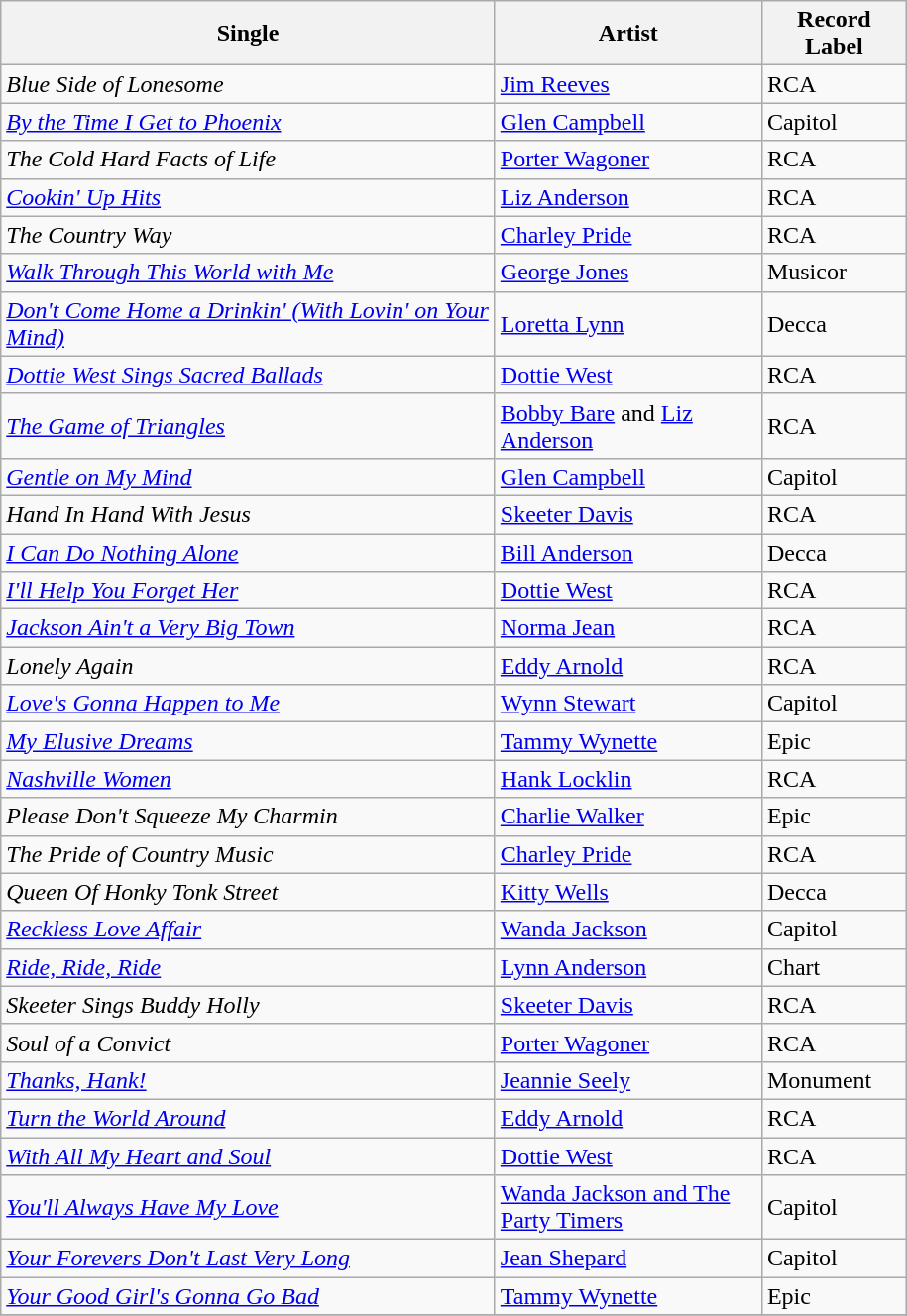<table class="wikitable sortable">
<tr>
<th width="325">Single</th>
<th width="172">Artist</th>
<th width="90">Record Label</th>
</tr>
<tr>
<td><em>Blue Side of Lonesome</em></td>
<td><a href='#'>Jim Reeves</a></td>
<td>RCA</td>
</tr>
<tr>
<td><em><a href='#'>By the Time I Get to Phoenix</a></em></td>
<td><a href='#'>Glen Campbell</a></td>
<td>Capitol</td>
</tr>
<tr>
<td><em>The Cold Hard Facts of Life</em></td>
<td><a href='#'>Porter Wagoner</a></td>
<td>RCA</td>
</tr>
<tr>
<td><em><a href='#'>Cookin' Up Hits</a></em></td>
<td><a href='#'>Liz Anderson</a></td>
<td>RCA</td>
</tr>
<tr>
<td><em>The Country Way</em></td>
<td><a href='#'>Charley Pride</a></td>
<td>RCA</td>
</tr>
<tr>
<td><em><a href='#'>Walk Through This World with Me</a></em></td>
<td><a href='#'>George Jones</a></td>
<td>Musicor</td>
</tr>
<tr>
<td><em><a href='#'>Don't Come Home a Drinkin' (With Lovin' on Your Mind)</a></em></td>
<td><a href='#'>Loretta Lynn</a></td>
<td>Decca</td>
</tr>
<tr>
<td><em><a href='#'>Dottie West Sings Sacred Ballads</a></em></td>
<td><a href='#'>Dottie West</a></td>
<td>RCA</td>
</tr>
<tr>
<td><em><a href='#'>The Game of Triangles</a></em></td>
<td><a href='#'>Bobby Bare</a> and <a href='#'>Liz Anderson</a></td>
<td>RCA</td>
</tr>
<tr>
<td><em><a href='#'>Gentle on My Mind</a></em></td>
<td><a href='#'>Glen Campbell</a></td>
<td>Capitol</td>
</tr>
<tr>
<td><em>Hand In Hand With Jesus</em></td>
<td><a href='#'>Skeeter Davis</a></td>
<td>RCA</td>
</tr>
<tr>
<td><em><a href='#'>I Can Do Nothing Alone</a></em></td>
<td><a href='#'>Bill Anderson</a></td>
<td>Decca</td>
</tr>
<tr>
<td><em><a href='#'>I'll Help You Forget Her</a></em></td>
<td><a href='#'>Dottie West</a></td>
<td>RCA</td>
</tr>
<tr>
<td><em><a href='#'>Jackson Ain't a Very Big Town</a></em></td>
<td><a href='#'>Norma Jean</a></td>
<td>RCA</td>
</tr>
<tr>
<td><em>Lonely Again</em></td>
<td><a href='#'>Eddy Arnold</a></td>
<td>RCA</td>
</tr>
<tr>
<td><em><a href='#'>Love's Gonna Happen to Me</a></em></td>
<td><a href='#'>Wynn Stewart</a></td>
<td>Capitol</td>
</tr>
<tr>
<td><em><a href='#'>My Elusive Dreams</a></em></td>
<td><a href='#'>Tammy Wynette</a></td>
<td>Epic</td>
</tr>
<tr>
<td><em><a href='#'>Nashville Women</a></em></td>
<td><a href='#'>Hank Locklin</a></td>
<td>RCA</td>
</tr>
<tr>
<td><em>Please Don't Squeeze My Charmin</em></td>
<td><a href='#'>Charlie Walker</a></td>
<td>Epic</td>
</tr>
<tr>
<td><em>The Pride of Country Music</em></td>
<td><a href='#'>Charley Pride</a></td>
<td>RCA</td>
</tr>
<tr>
<td><em>Queen Of Honky Tonk Street</em></td>
<td><a href='#'>Kitty Wells</a></td>
<td>Decca</td>
</tr>
<tr>
<td><em><a href='#'>Reckless Love Affair</a></em></td>
<td><a href='#'>Wanda Jackson</a></td>
<td>Capitol</td>
</tr>
<tr>
<td><em><a href='#'>Ride, Ride, Ride</a></em></td>
<td><a href='#'>Lynn Anderson</a></td>
<td>Chart</td>
</tr>
<tr>
<td><em>Skeeter Sings Buddy Holly</em></td>
<td><a href='#'>Skeeter Davis</a></td>
<td>RCA</td>
</tr>
<tr>
<td><em>Soul of a Convict</em></td>
<td><a href='#'>Porter Wagoner</a></td>
<td>RCA</td>
</tr>
<tr>
<td><em><a href='#'>Thanks, Hank!</a></em></td>
<td><a href='#'>Jeannie Seely</a></td>
<td>Monument</td>
</tr>
<tr>
<td><em><a href='#'>Turn the World Around</a></em></td>
<td><a href='#'>Eddy Arnold</a></td>
<td>RCA</td>
</tr>
<tr>
<td><em><a href='#'>With All My Heart and Soul</a></em></td>
<td><a href='#'>Dottie West</a></td>
<td>RCA</td>
</tr>
<tr>
<td><em><a href='#'>You'll Always Have My Love</a></em></td>
<td><a href='#'>Wanda Jackson and The Party Timers</a></td>
<td>Capitol</td>
</tr>
<tr>
<td><em><a href='#'>Your Forevers Don't Last Very Long</a></em></td>
<td><a href='#'>Jean Shepard</a></td>
<td>Capitol</td>
</tr>
<tr>
<td><em><a href='#'>Your Good Girl's Gonna Go Bad</a></em></td>
<td><a href='#'>Tammy Wynette</a></td>
<td>Epic</td>
</tr>
<tr>
</tr>
</table>
